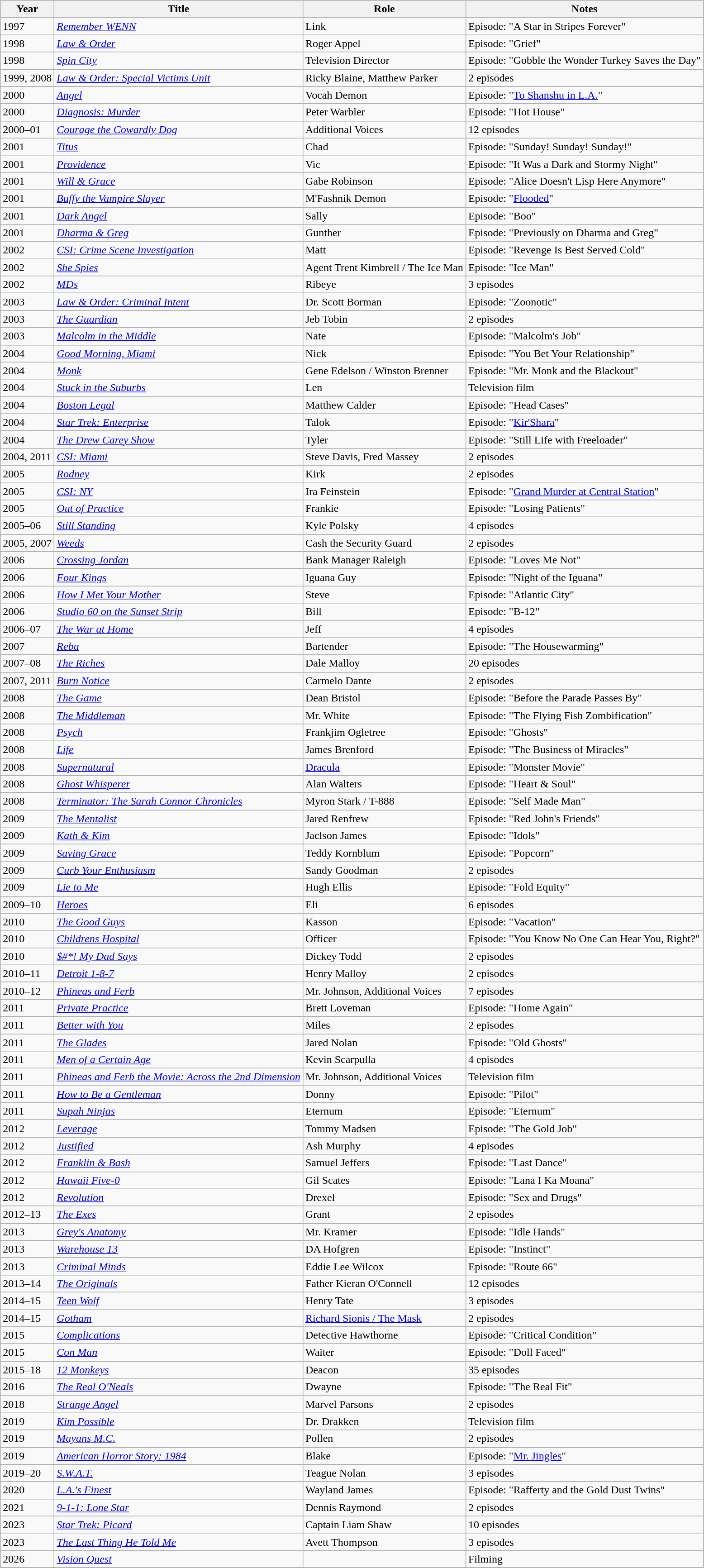<table class="wikitable sortable">
<tr>
<th>Year</th>
<th>Title</th>
<th>Role</th>
<th>Notes</th>
</tr>
<tr>
<td>1997</td>
<td><em><a href='#'>Remember WENN</a></em></td>
<td>Link</td>
<td>Episode: "A Star in Stripes Forever"</td>
</tr>
<tr>
<td>1998</td>
<td><em><a href='#'>Law & Order</a></em></td>
<td>Roger Appel</td>
<td>Episode: "Grief"</td>
</tr>
<tr>
<td>1998</td>
<td><em><a href='#'>Spin City</a></em></td>
<td>Television Director</td>
<td>Episode: "Gobble the Wonder Turkey Saves the Day"</td>
</tr>
<tr>
<td>1999, 2008</td>
<td><em><a href='#'>Law & Order: Special Victims Unit</a></em></td>
<td>Ricky Blaine, Matthew Parker</td>
<td>2 episodes</td>
</tr>
<tr>
<td>2000</td>
<td><em><a href='#'>Angel</a></em></td>
<td>Vocah Demon</td>
<td>Episode: "<a href='#'>To Shanshu in L.A.</a>"</td>
</tr>
<tr>
<td>2000</td>
<td><em><a href='#'>Diagnosis: Murder</a></em></td>
<td>Peter Warbler</td>
<td>Episode: "Hot House"</td>
</tr>
<tr>
<td>2000–01</td>
<td><em><a href='#'>Courage the Cowardly Dog</a></em></td>
<td>Additional Voices</td>
<td>12 episodes</td>
</tr>
<tr>
<td>2001</td>
<td><em><a href='#'>Titus</a></em></td>
<td>Chad</td>
<td>Episode: "Sunday! Sunday! Sunday!"</td>
</tr>
<tr>
<td>2001</td>
<td><em><a href='#'>Providence</a></em></td>
<td>Vic</td>
<td>Episode: "It Was a Dark and Stormy Night"</td>
</tr>
<tr>
<td>2001</td>
<td><em><a href='#'>Will & Grace</a></em></td>
<td>Gabe Robinson</td>
<td>Episode: "Alice Doesn't Lisp Here Anymore"</td>
</tr>
<tr>
<td>2001</td>
<td><em><a href='#'>Buffy the Vampire Slayer</a></em></td>
<td>M'Fashnik Demon</td>
<td>Episode: "<a href='#'>Flooded</a>"</td>
</tr>
<tr>
<td>2001</td>
<td><em><a href='#'>Dark Angel</a></em></td>
<td>Sally</td>
<td>Episode: "Boo"</td>
</tr>
<tr>
<td>2001</td>
<td><em><a href='#'>Dharma & Greg</a></em></td>
<td>Gunther</td>
<td>Episode: "Previously on Dharma and Greg"</td>
</tr>
<tr>
<td>2002</td>
<td><em><a href='#'>CSI: Crime Scene Investigation</a></em></td>
<td>Matt</td>
<td>Episode: "Revenge Is Best Served Cold"</td>
</tr>
<tr>
<td>2002</td>
<td><em><a href='#'>She Spies</a></em></td>
<td>Agent Trent Kimbrell / The Ice Man</td>
<td>Episode: "Ice Man"</td>
</tr>
<tr>
<td>2002</td>
<td><em><a href='#'>MDs</a></em></td>
<td>Ribeye</td>
<td>3 episodes</td>
</tr>
<tr>
<td>2003</td>
<td><em><a href='#'>Law & Order: Criminal Intent</a></em></td>
<td>Dr. Scott Borman</td>
<td>Episode: "Zoonotic"</td>
</tr>
<tr>
<td>2003</td>
<td><em><a href='#'>The Guardian</a></em></td>
<td>Jeb Tobin</td>
<td>2 episodes</td>
</tr>
<tr>
<td>2003</td>
<td><em><a href='#'>Malcolm in the Middle</a></em></td>
<td>Nate</td>
<td>Episode: "Malcolm's Job"</td>
</tr>
<tr>
<td>2004</td>
<td><em><a href='#'>Good Morning, Miami</a></em></td>
<td>Nick</td>
<td>Episode: "You Bet Your Relationship"</td>
</tr>
<tr>
<td>2004</td>
<td><em><a href='#'>Monk</a></em></td>
<td>Gene Edelson / Winston Brenner</td>
<td>Episode: "Mr. Monk and the Blackout"</td>
</tr>
<tr>
<td>2004</td>
<td><em><a href='#'>Stuck in the Suburbs</a></em></td>
<td>Len</td>
<td>Television film</td>
</tr>
<tr>
<td>2004</td>
<td><em><a href='#'>Boston Legal</a></em></td>
<td>Matthew Calder</td>
<td>Episode: "Head Cases"</td>
</tr>
<tr>
<td>2004</td>
<td><em><a href='#'>Star Trek: Enterprise</a></em></td>
<td>Talok</td>
<td>Episode: "<a href='#'>Kir'Shara</a>"</td>
</tr>
<tr>
<td>2004</td>
<td><em><a href='#'>The Drew Carey Show</a></em></td>
<td>Tyler</td>
<td>Episode: "Still Life with Freeloader"</td>
</tr>
<tr>
<td>2004, 2011</td>
<td><em><a href='#'>CSI: Miami</a></em></td>
<td>Steve Davis, Fred Massey</td>
<td>2 episodes</td>
</tr>
<tr>
<td>2005</td>
<td><em><a href='#'>Rodney</a></em></td>
<td>Kirk</td>
<td>2 episodes</td>
</tr>
<tr>
<td>2005</td>
<td><em><a href='#'>CSI: NY</a></em></td>
<td>Ira Feinstein</td>
<td>Episode: "<a href='#'>Grand Murder at Central Station</a>"</td>
</tr>
<tr>
<td>2005</td>
<td><em><a href='#'>Out of Practice</a></em></td>
<td>Frankie</td>
<td>Episode: "Losing Patients"</td>
</tr>
<tr>
<td>2005–06</td>
<td><em><a href='#'>Still Standing</a></em></td>
<td>Kyle Polsky</td>
<td>4 episodes</td>
</tr>
<tr>
<td>2005, 2007</td>
<td><em><a href='#'>Weeds</a></em></td>
<td>Cash the Security Guard</td>
<td>2 episodes</td>
</tr>
<tr>
<td>2006</td>
<td><em><a href='#'>Crossing Jordan</a></em></td>
<td>Bank Manager Raleigh</td>
<td>Episode: "Loves Me Not"</td>
</tr>
<tr>
<td>2006</td>
<td><em><a href='#'>Four Kings</a></em></td>
<td>Iguana Guy</td>
<td>Episode: "Night of the Iguana"</td>
</tr>
<tr>
<td>2006</td>
<td><em><a href='#'>How I Met Your Mother</a></em></td>
<td>Steve</td>
<td>Episode: "Atlantic City"</td>
</tr>
<tr>
<td>2006</td>
<td><em><a href='#'>Studio 60 on the Sunset Strip</a></em></td>
<td>Bill</td>
<td>Episode: "B-12"</td>
</tr>
<tr>
<td>2006–07</td>
<td><em><a href='#'>The War at Home</a></em></td>
<td>Jeff</td>
<td>4 episodes</td>
</tr>
<tr>
<td>2007</td>
<td><em><a href='#'>Reba</a></em></td>
<td>Bartender</td>
<td>Episode: "The Housewarming"</td>
</tr>
<tr>
<td>2007–08</td>
<td><em><a href='#'>The Riches</a></em></td>
<td>Dale Malloy</td>
<td>20 episodes</td>
</tr>
<tr>
<td>2007, 2011</td>
<td><em><a href='#'>Burn Notice</a></em></td>
<td>Carmelo Dante</td>
<td>2 episodes</td>
</tr>
<tr>
<td>2008</td>
<td><em><a href='#'>The Game</a></em></td>
<td>Dean Bristol</td>
<td>Episode: "Before the Parade Passes By"</td>
</tr>
<tr>
<td>2008</td>
<td><em><a href='#'>The Middleman</a></em></td>
<td>Mr. White</td>
<td>Episode: "The Flying Fish Zombification"</td>
</tr>
<tr>
<td>2008</td>
<td><em><a href='#'>Psych</a></em></td>
<td>Frankjim Ogletree</td>
<td>Episode: "Ghosts"</td>
</tr>
<tr>
<td>2008</td>
<td><em><a href='#'>Life</a></em></td>
<td>James Brenford</td>
<td>Episode: "The Business of Miracles"</td>
</tr>
<tr>
<td>2008</td>
<td><em><a href='#'>Supernatural</a></em></td>
<td><a href='#'>Dracula</a></td>
<td>Episode: "Monster Movie"</td>
</tr>
<tr>
<td>2008</td>
<td><em><a href='#'>Ghost Whisperer</a></em></td>
<td>Alan Walters</td>
<td>Episode: "Heart & Soul"</td>
</tr>
<tr>
<td>2008</td>
<td><em><a href='#'>Terminator: The Sarah Connor Chronicles</a></em></td>
<td>Myron Stark / T-888</td>
<td>Episode: "Self Made Man"</td>
</tr>
<tr>
<td>2009</td>
<td><em><a href='#'>The Mentalist</a></em></td>
<td>Jared Renfrew</td>
<td>Episode: "Red John's Friends"</td>
</tr>
<tr>
<td>2009</td>
<td><em><a href='#'>Kath & Kim</a></em></td>
<td>Jaclson James</td>
<td>Episode: "Idols"</td>
</tr>
<tr>
<td>2009</td>
<td><em><a href='#'>Saving Grace</a></em></td>
<td>Teddy Kornblum</td>
<td>Episode: "Popcorn"</td>
</tr>
<tr>
<td>2009</td>
<td><em><a href='#'>Curb Your Enthusiasm</a></em></td>
<td>Sandy Goodman</td>
<td>2 episodes</td>
</tr>
<tr>
<td>2009</td>
<td><em><a href='#'>Lie to Me</a></em></td>
<td>Hugh Ellis</td>
<td>Episode: "Fold Equity"</td>
</tr>
<tr>
<td>2009–10</td>
<td><em><a href='#'>Heroes</a></em></td>
<td>Eli</td>
<td>6 episodes</td>
</tr>
<tr>
<td>2010</td>
<td><em><a href='#'>The Good Guys</a></em></td>
<td>Kasson</td>
<td>Episode: "Vacation"</td>
</tr>
<tr>
<td>2010</td>
<td><em><a href='#'>Childrens Hospital</a></em></td>
<td>Officer</td>
<td>Episode: "You Know No One Can Hear You, Right?"</td>
</tr>
<tr>
<td>2010</td>
<td><em><a href='#'>$#*! My Dad Says</a></em></td>
<td>Dickey Todd</td>
<td>2 episodes</td>
</tr>
<tr>
<td>2010–11</td>
<td><em><a href='#'>Detroit 1-8-7</a></em></td>
<td>Henry Malloy</td>
<td>2 episodes</td>
</tr>
<tr>
<td>2010–12</td>
<td><em><a href='#'>Phineas and Ferb</a></em></td>
<td>Mr. Johnson, Additional Voices</td>
<td>7 episodes</td>
</tr>
<tr>
<td>2011</td>
<td><em><a href='#'>Private Practice</a></em></td>
<td>Brett Loveman</td>
<td>Episode: "Home Again"</td>
</tr>
<tr>
<td>2011</td>
<td><em><a href='#'>Better with You</a></em></td>
<td>Miles</td>
<td>2 episodes</td>
</tr>
<tr>
<td>2011</td>
<td><em><a href='#'>The Glades</a></em></td>
<td>Jared Nolan</td>
<td>Episode: "Old Ghosts"</td>
</tr>
<tr>
<td>2011</td>
<td><em><a href='#'>Men of a Certain Age</a></em></td>
<td>Kevin Scarpulla</td>
<td>4 episodes</td>
</tr>
<tr>
<td>2011</td>
<td><em><a href='#'>Phineas and Ferb the Movie: Across the 2nd Dimension</a></em></td>
<td>Mr. Johnson, Additional Voices</td>
<td>Television film</td>
</tr>
<tr>
<td>2011</td>
<td><em><a href='#'>How to Be a Gentleman</a></em></td>
<td>Donny</td>
<td>Episode: "Pilot"</td>
</tr>
<tr>
<td>2011</td>
<td><em><a href='#'>Supah Ninjas</a></em></td>
<td>Eternum</td>
<td>Episode: "Eternum"</td>
</tr>
<tr>
<td>2012</td>
<td><em><a href='#'>Leverage</a></em></td>
<td>Tommy Madsen</td>
<td>Episode: "The Gold Job"</td>
</tr>
<tr>
<td>2012</td>
<td><em><a href='#'>Justified</a></em></td>
<td>Ash Murphy</td>
<td>4 episodes</td>
</tr>
<tr>
<td>2012</td>
<td><em><a href='#'>Franklin & Bash</a></em></td>
<td>Samuel Jeffers</td>
<td>Episode: "Last Dance"</td>
</tr>
<tr>
<td>2012</td>
<td><em><a href='#'>Hawaii Five-0</a></em></td>
<td>Gil Scates</td>
<td>Episode: "Lana I Ka Moana"</td>
</tr>
<tr>
<td>2012</td>
<td><em><a href='#'>Revolution</a></em></td>
<td>Drexel</td>
<td>Episode: "Sex and Drugs"</td>
</tr>
<tr>
<td>2012–13</td>
<td><em><a href='#'>The Exes</a></em></td>
<td>Grant</td>
<td>2 episodes</td>
</tr>
<tr>
<td>2013</td>
<td><em><a href='#'>Grey's Anatomy</a></em></td>
<td>Mr. Kramer</td>
<td>Episode: "Idle Hands"</td>
</tr>
<tr>
<td>2013</td>
<td><em><a href='#'>Warehouse 13</a></em></td>
<td>DA Hofgren</td>
<td>Episode: "Instinct"</td>
</tr>
<tr>
<td>2013</td>
<td><em><a href='#'>Criminal Minds</a></em></td>
<td>Eddie Lee Wilcox</td>
<td>Episode: "Route 66"</td>
</tr>
<tr>
<td>2013–14</td>
<td><em><a href='#'>The Originals</a></em></td>
<td>Father Kieran O'Connell</td>
<td>12 episodes</td>
</tr>
<tr>
<td>2014–15</td>
<td><em><a href='#'>Teen Wolf</a></em></td>
<td>Henry Tate</td>
<td>3 episodes</td>
</tr>
<tr>
<td>2014–15</td>
<td><em><a href='#'>Gotham</a></em></td>
<td><a href='#'>Richard Sionis / The Mask</a></td>
<td>2 episodes</td>
</tr>
<tr>
<td>2015</td>
<td><em><a href='#'>Complications</a></em></td>
<td>Detective Hawthorne</td>
<td>Episode: "Critical Condition"</td>
</tr>
<tr>
<td>2015</td>
<td><em><a href='#'>Con Man</a></em></td>
<td>Waiter</td>
<td>Episode: "Doll Faced"</td>
</tr>
<tr>
<td>2015–18</td>
<td><em><a href='#'>12 Monkeys</a></em></td>
<td>Deacon</td>
<td>35 episodes</td>
</tr>
<tr>
<td>2016</td>
<td><em><a href='#'>The Real O'Neals</a></em></td>
<td>Dwayne</td>
<td>Episode: "The Real Fit"</td>
</tr>
<tr>
<td>2018</td>
<td><em><a href='#'>Strange Angel</a></em></td>
<td>Marvel Parsons</td>
<td>2 episodes</td>
</tr>
<tr>
<td>2019</td>
<td><em><a href='#'>Kim Possible</a></em></td>
<td>Dr. Drakken</td>
<td>Television film</td>
</tr>
<tr>
<td>2019</td>
<td><em><a href='#'>Mayans M.C.</a></em></td>
<td>Pollen</td>
<td>2 episodes</td>
</tr>
<tr>
<td>2019</td>
<td><em><a href='#'>American Horror Story: 1984</a></em></td>
<td>Blake</td>
<td>Episode: "<a href='#'>Mr. Jingles</a>"</td>
</tr>
<tr>
<td>2019–20</td>
<td><em><a href='#'>S.W.A.T.</a></em></td>
<td>Teague Nolan</td>
<td>3 episodes</td>
</tr>
<tr>
<td>2020</td>
<td><em><a href='#'>L.A.'s Finest</a></em></td>
<td>Wayland James</td>
<td>Episode: "Rafferty and the Gold Dust Twins"</td>
</tr>
<tr>
<td>2021</td>
<td><em><a href='#'>9-1-1: Lone Star</a></em></td>
<td>Dennis Raymond</td>
<td>2 episodes</td>
</tr>
<tr>
<td>2023</td>
<td><em><a href='#'>Star Trek: Picard</a></em></td>
<td>Captain Liam Shaw</td>
<td>10 episodes</td>
</tr>
<tr>
<td>2023</td>
<td><em><a href='#'>The Last Thing He Told Me</a></em></td>
<td>Avett Thompson</td>
<td>3 episodes</td>
</tr>
<tr>
<td>2026</td>
<td><em><a href='#'>Vision Quest</a></em></td>
<td></td>
<td>Filming</td>
</tr>
<tr>
</tr>
</table>
